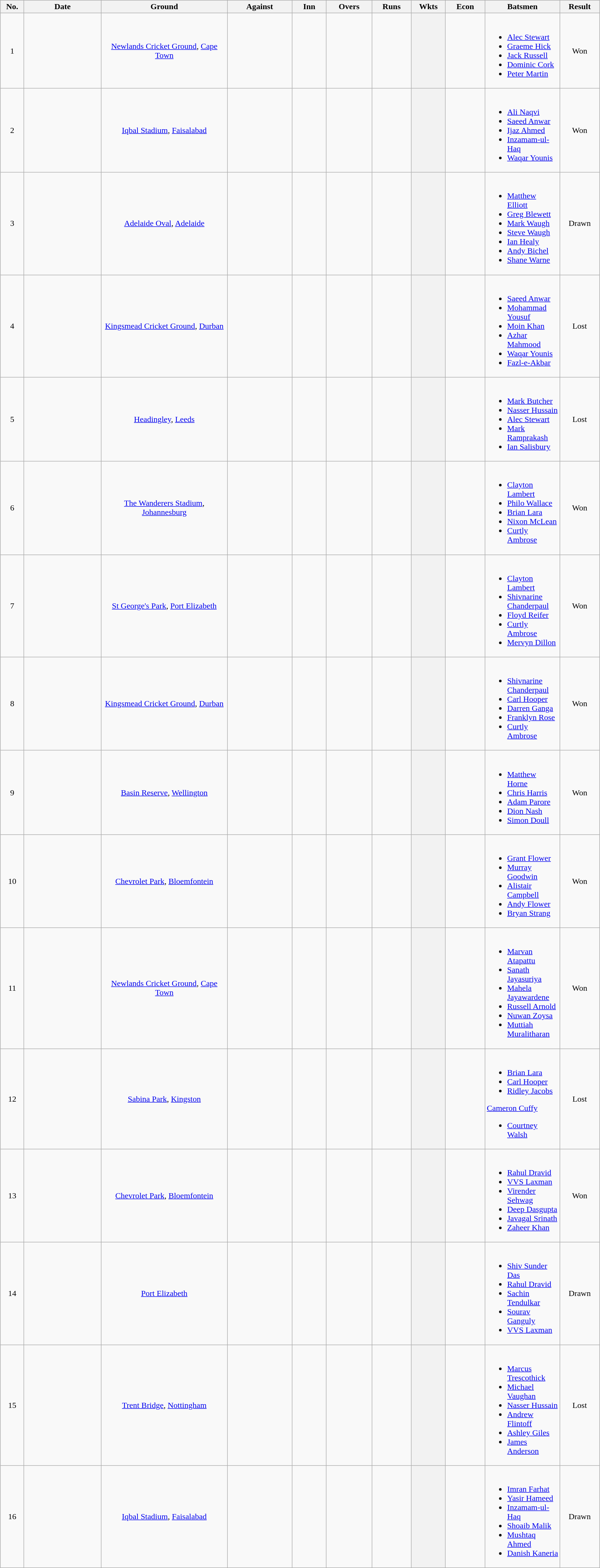<table class="wikitable plainrowheaders sortable" style="margin: 1em auto 1em auto">
<tr align=center>
<th scope="col" style="width:38px;" class="unsortable">No.</th>
<th scope="col" style="width:145px;">Date</th>
<th scope="col" style="width:240px;">Ground</th>
<th scope="col" style="width:120px;">Against</th>
<th scope="col" style="width:60px;">Inn</th>
<th scope="col" style="width:82px;">Overs</th>
<th scope="col" style="width:70px;">Runs</th>
<th scope="col" style="width:60px;">Wkts</th>
<th scope="col" style="width:70px;">Econ</th>
<th scope="col" style="width:140px;" class="unsortable">Batsmen</th>
<th scope="col" style="width:70px;">Result</th>
</tr>
<tr align=center>
<td>1</td>
<td></td>
<td><a href='#'>Newlands Cricket Ground</a>, <a href='#'>Cape Town</a></td>
<td></td>
<td></td>
<td></td>
<td></td>
<th scope="row"></th>
<td></td>
<td align=left><br><ul><li><a href='#'>Alec Stewart</a></li><li><a href='#'>Graeme Hick</a></li><li><a href='#'>Jack Russell</a></li><li><a href='#'>Dominic Cork</a></li><li><a href='#'>Peter Martin</a></li></ul></td>
<td>Won</td>
</tr>
<tr align=center>
<td>2</td>
<td></td>
<td><a href='#'>Iqbal Stadium</a>, <a href='#'>Faisalabad</a></td>
<td></td>
<td></td>
<td></td>
<td></td>
<th scope="row"></th>
<td></td>
<td align=left><br><ul><li><a href='#'>Ali Naqvi</a></li><li><a href='#'>Saeed Anwar</a></li><li><a href='#'>Ijaz Ahmed</a></li><li><a href='#'>Inzamam-ul-Haq</a></li><li><a href='#'>Waqar Younis</a></li></ul></td>
<td>Won</td>
</tr>
<tr align=center>
<td>3</td>
<td> </td>
<td><a href='#'>Adelaide Oval</a>, <a href='#'>Adelaide</a></td>
<td></td>
<td></td>
<td></td>
<td></td>
<th scope="row"></th>
<td></td>
<td align=left><br><ul><li><a href='#'>Matthew Elliott</a></li><li><a href='#'>Greg Blewett</a></li><li><a href='#'>Mark Waugh</a></li><li><a href='#'>Steve Waugh</a></li><li><a href='#'>Ian Healy</a></li><li><a href='#'>Andy Bichel</a></li><li><a href='#'>Shane Warne</a></li></ul></td>
<td>Drawn</td>
</tr>
<tr align=center>
<td>4</td>
<td></td>
<td><a href='#'>Kingsmead Cricket Ground</a>, <a href='#'>Durban</a></td>
<td></td>
<td></td>
<td></td>
<td></td>
<th scope="row"></th>
<td></td>
<td align=left><br><ul><li><a href='#'>Saeed Anwar</a></li><li><a href='#'>Mohammad Yousuf</a></li><li><a href='#'>Moin Khan</a></li><li><a href='#'>Azhar Mahmood</a></li><li><a href='#'>Waqar Younis</a></li><li><a href='#'>Fazl-e-Akbar</a></li></ul></td>
<td>Lost</td>
</tr>
<tr align=center>
<td>5</td>
<td></td>
<td><a href='#'>Headingley</a>, <a href='#'>Leeds</a></td>
<td></td>
<td></td>
<td></td>
<td></td>
<th scope="row"></th>
<td></td>
<td align=left><br><ul><li><a href='#'>Mark Butcher</a></li><li><a href='#'>Nasser Hussain</a></li><li><a href='#'>Alec Stewart</a></li><li><a href='#'>Mark Ramprakash</a></li><li><a href='#'>Ian Salisbury</a></li></ul></td>
<td>Lost</td>
</tr>
<tr align=center>
<td>6</td>
<td> </td>
<td><a href='#'>The Wanderers Stadium</a>, <a href='#'>Johannesburg</a></td>
<td></td>
<td></td>
<td></td>
<td></td>
<th scope="row"></th>
<td></td>
<td align=left><br><ul><li><a href='#'>Clayton Lambert</a></li><li><a href='#'>Philo Wallace</a></li><li><a href='#'>Brian Lara</a></li><li><a href='#'>Nixon McLean</a></li><li><a href='#'>Curtly Ambrose</a></li></ul></td>
<td>Won</td>
</tr>
<tr align=center>
<td>7</td>
<td> </td>
<td><a href='#'>St George's Park</a>, <a href='#'>Port Elizabeth</a></td>
<td></td>
<td></td>
<td></td>
<td></td>
<th scope="row"></th>
<td></td>
<td align=left><br><ul><li><a href='#'>Clayton Lambert</a></li><li><a href='#'>Shivnarine Chanderpaul</a></li><li><a href='#'>Floyd Reifer</a></li><li><a href='#'>Curtly Ambrose</a></li><li><a href='#'>Mervyn Dillon</a></li></ul></td>
<td>Won</td>
</tr>
<tr align=center>
<td>8</td>
<td></td>
<td><a href='#'>Kingsmead Cricket Ground</a>, <a href='#'>Durban</a></td>
<td></td>
<td></td>
<td></td>
<td></td>
<th scope="row"></th>
<td></td>
<td align=left><br><ul><li><a href='#'>Shivnarine Chanderpaul</a></li><li><a href='#'>Carl Hooper</a></li><li><a href='#'>Darren Ganga</a></li><li><a href='#'>Franklyn Rose</a></li><li><a href='#'>Curtly Ambrose</a></li></ul></td>
<td>Won</td>
</tr>
<tr align=center>
<td>9</td>
<td></td>
<td><a href='#'>Basin Reserve</a>, <a href='#'>Wellington</a></td>
<td></td>
<td></td>
<td></td>
<td></td>
<th scope="row"></th>
<td></td>
<td align=left><br><ul><li><a href='#'>Matthew Horne</a></li><li><a href='#'>Chris Harris</a></li><li><a href='#'>Adam Parore</a></li><li><a href='#'>Dion Nash</a></li><li><a href='#'>Simon Doull</a></li></ul></td>
<td>Won</td>
</tr>
<tr align=center>
<td>10</td>
<td></td>
<td><a href='#'>Chevrolet Park</a>, <a href='#'>Bloemfontein</a></td>
<td></td>
<td></td>
<td></td>
<td></td>
<th scope="row"></th>
<td></td>
<td align=left><br><ul><li><a href='#'>Grant Flower</a></li><li><a href='#'>Murray Goodwin</a></li><li><a href='#'>Alistair Campbell</a></li><li><a href='#'>Andy Flower</a></li><li><a href='#'>Bryan Strang</a></li></ul></td>
<td>Won</td>
</tr>
<tr align=center>
<td>11</td>
<td> </td>
<td><a href='#'>Newlands Cricket Ground</a>, <a href='#'>Cape Town</a></td>
<td></td>
<td></td>
<td></td>
<td></td>
<th scope="row"></th>
<td></td>
<td align=left><br><ul><li><a href='#'>Marvan Atapattu</a></li><li><a href='#'>Sanath Jayasuriya</a></li><li><a href='#'>Mahela Jayawardene</a></li><li><a href='#'>Russell Arnold</a></li><li><a href='#'>Nuwan Zoysa</a></li><li><a href='#'>Muttiah Muralitharan</a></li></ul></td>
<td>Won</td>
</tr>
<tr align=center>
<td>12</td>
<td></td>
<td><a href='#'>Sabina Park</a>, <a href='#'>Kingston</a></td>
<td></td>
<td></td>
<td></td>
<td></td>
<th scope="row"></th>
<td></td>
<td align=left><br><ul><li><a href='#'>Brian Lara</a></li><li><a href='#'>Carl Hooper</a></li><li><a href='#'>Ridley Jacobs</a></li></ul><a href='#'>Cameron Cuffy</a><ul><li><a href='#'>Courtney Walsh</a></li></ul></td>
<td>Lost</td>
</tr>
<tr align=center>
<td>13</td>
<td>  </td>
<td><a href='#'>Chevrolet Park</a>, <a href='#'>Bloemfontein</a></td>
<td></td>
<td></td>
<td></td>
<td></td>
<th scope="row"></th>
<td></td>
<td align=left><br><ul><li><a href='#'>Rahul Dravid</a></li><li><a href='#'>VVS Laxman</a></li><li><a href='#'>Virender Sehwag</a></li><li><a href='#'>Deep Dasgupta</a></li><li><a href='#'>Javagal Srinath</a></li><li><a href='#'>Zaheer Khan</a></li></ul></td>
<td>Won</td>
</tr>
<tr align=center>
<td>14</td>
<td></td>
<td><a href='#'>Port Elizabeth</a></td>
<td></td>
<td></td>
<td></td>
<td></td>
<th scope="row"></th>
<td></td>
<td align=left><br><ul><li><a href='#'>Shiv Sunder Das</a></li><li><a href='#'>Rahul Dravid</a></li><li><a href='#'>Sachin Tendulkar</a></li><li><a href='#'>Sourav Ganguly</a></li><li><a href='#'>VVS Laxman</a></li></ul></td>
<td>Drawn</td>
</tr>
<tr align=center>
<td>15</td>
<td></td>
<td><a href='#'>Trent Bridge</a>, <a href='#'>Nottingham</a></td>
<td></td>
<td></td>
<td></td>
<td></td>
<th scope="row"></th>
<td></td>
<td align=left><br><ul><li><a href='#'>Marcus Trescothick</a></li><li><a href='#'>Michael Vaughan</a></li><li><a href='#'>Nasser Hussain</a></li><li><a href='#'>Andrew Flintoff</a></li><li><a href='#'>Ashley Giles</a></li><li><a href='#'>James Anderson</a></li></ul></td>
<td>Lost</td>
</tr>
<tr align=center>
<td>16</td>
<td></td>
<td><a href='#'>Iqbal Stadium</a>, <a href='#'>Faisalabad</a></td>
<td></td>
<td></td>
<td></td>
<td></td>
<th scope="row"></th>
<td></td>
<td align=left><br><ul><li><a href='#'>Imran Farhat</a></li><li><a href='#'>Yasir Hameed</a></li><li><a href='#'>Inzamam-ul-Haq</a></li><li><a href='#'>Shoaib Malik</a></li><li><a href='#'>Mushtaq Ahmed</a></li><li><a href='#'>Danish Kaneria</a></li></ul></td>
<td>Drawn</td>
</tr>
</table>
